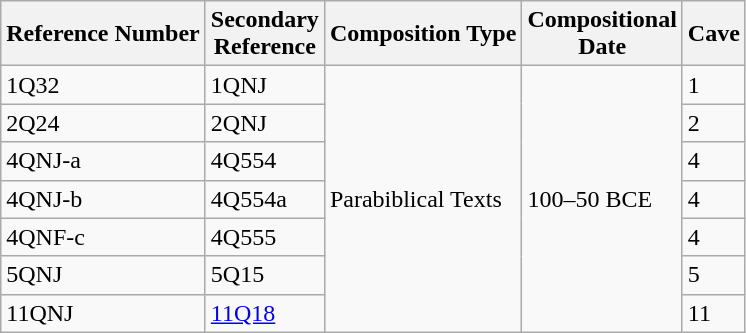<table class="wikitable">
<tr>
<th>Reference Number</th>
<th>Secondary<br>Reference</th>
<th>Composition Type</th>
<th>Compositional<br>Date</th>
<th>Cave</th>
</tr>
<tr>
<td>1Q32</td>
<td>1QNJ</td>
<td rowspan="7">Parabiblical Texts</td>
<td rowspan="7">100–50 BCE</td>
<td>1</td>
</tr>
<tr>
<td>2Q24</td>
<td>2QNJ</td>
<td>2</td>
</tr>
<tr>
<td>4QNJ-a</td>
<td>4Q554</td>
<td>4</td>
</tr>
<tr>
<td>4QNJ-b</td>
<td>4Q554a</td>
<td>4</td>
</tr>
<tr>
<td>4QNF-c</td>
<td>4Q555</td>
<td>4</td>
</tr>
<tr>
<td>5QNJ</td>
<td>5Q15</td>
<td>5</td>
</tr>
<tr>
<td>11QNJ</td>
<td><a href='#'>11Q18</a></td>
<td>11</td>
</tr>
</table>
